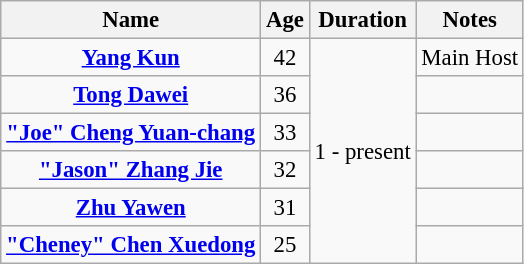<table class="wikitable" style="font-size:95%" ;>
<tr>
<th>Name</th>
<th>Age</th>
<th>Duration</th>
<th>Notes</th>
</tr>
<tr>
<td align="center"><strong><a href='#'>Yang Kun</a></strong></td>
<td align="center">42</td>
<td align="center" rowspan="6">1 - present</td>
<td>Main Host</td>
</tr>
<tr>
<td align="center"><strong><a href='#'>Tong Dawei</a></strong></td>
<td align="center">36</td>
<td></td>
</tr>
<tr>
<td align="center"><strong><a href='#'>"Joe" Cheng Yuan-chang</a></strong></td>
<td align="center">33</td>
<td></td>
</tr>
<tr>
<td align="center"><strong><a href='#'>"Jason" Zhang Jie</a></strong></td>
<td align="center">32</td>
<td></td>
</tr>
<tr>
<td align="center"><strong><a href='#'>Zhu Yawen</a></strong></td>
<td align="center">31</td>
<td></td>
</tr>
<tr>
<td align="center"><strong><a href='#'>"Cheney" Chen Xuedong</a></strong></td>
<td align="center">25</td>
<td></td>
</tr>
</table>
